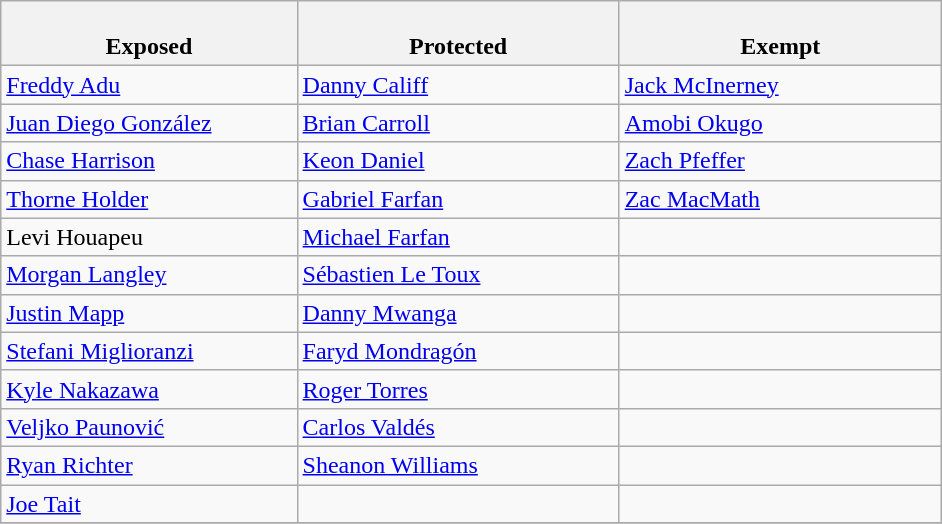<table class="wikitable">
<tr>
<th style="width:23%"><br>Exposed</th>
<th style="width:25%"><br>Protected</th>
<th style="width:25%"><br>Exempt</th>
</tr>
<tr>
<td><a href='#'>Freddy Adu</a></td>
<td><a href='#'>Danny Califf</a></td>
<td><a href='#'>Jack McInerney</a></td>
</tr>
<tr>
<td><a href='#'>Juan Diego González</a></td>
<td><a href='#'>Brian Carroll</a></td>
<td><a href='#'>Amobi Okugo</a></td>
</tr>
<tr>
<td><a href='#'>Chase Harrison</a></td>
<td><a href='#'>Keon Daniel</a></td>
<td><a href='#'>Zach Pfeffer</a></td>
</tr>
<tr>
<td><a href='#'>Thorne Holder</a></td>
<td><a href='#'>Gabriel Farfan</a></td>
<td><a href='#'>Zac MacMath</a></td>
</tr>
<tr>
<td>Levi Houapeu</td>
<td><a href='#'>Michael Farfan</a></td>
<td></td>
</tr>
<tr>
<td><a href='#'>Morgan Langley</a></td>
<td><a href='#'>Sébastien Le Toux</a></td>
<td></td>
</tr>
<tr>
<td><a href='#'>Justin Mapp</a></td>
<td><a href='#'>Danny Mwanga</a></td>
<td></td>
</tr>
<tr>
<td><a href='#'>Stefani Miglioranzi</a></td>
<td><a href='#'>Faryd Mondragón</a></td>
<td></td>
</tr>
<tr>
<td><a href='#'>Kyle Nakazawa</a></td>
<td><a href='#'>Roger Torres</a></td>
<td></td>
</tr>
<tr>
<td><a href='#'>Veljko Paunović</a></td>
<td><a href='#'>Carlos Valdés</a></td>
<td></td>
</tr>
<tr>
<td><a href='#'>Ryan Richter</a></td>
<td><a href='#'>Sheanon Williams</a></td>
<td></td>
</tr>
<tr>
<td><a href='#'>Joe Tait</a></td>
<td></td>
<td></td>
</tr>
<tr>
</tr>
</table>
